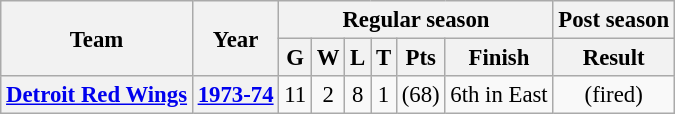<table class="wikitable" style="font-size: 95%; text-align:center;">
<tr>
<th rowspan="2">Team</th>
<th rowspan="2">Year</th>
<th colspan="6">Regular season</th>
<th colspan="1">Post season</th>
</tr>
<tr>
<th>G</th>
<th>W</th>
<th>L</th>
<th>T</th>
<th>Pts</th>
<th>Finish</th>
<th>Result</th>
</tr>
<tr>
<th><a href='#'>Detroit Red Wings</a></th>
<th><a href='#'>1973-74</a></th>
<td>11</td>
<td>2</td>
<td>8</td>
<td>1</td>
<td>(68)</td>
<td>6th in East</td>
<td>(fired)</td>
</tr>
</table>
